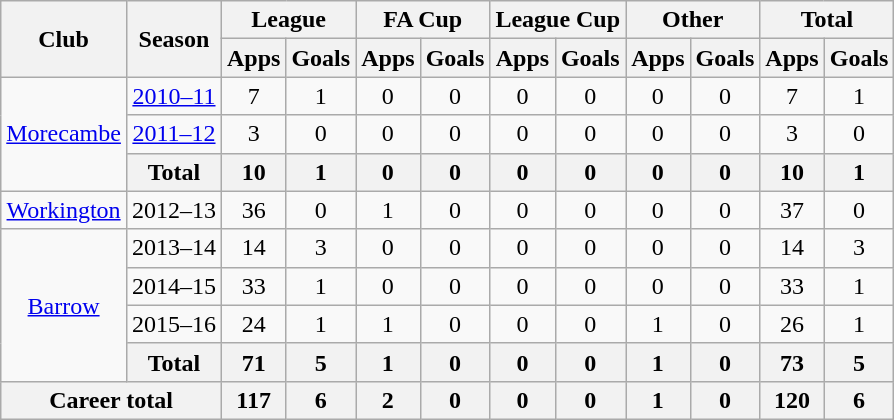<table class="wikitable" style="text-align:center">
<tr>
<th rowspan="2">Club</th>
<th rowspan="2">Season</th>
<th colspan="2">League</th>
<th colspan="2">FA Cup</th>
<th colspan="2">League Cup</th>
<th colspan="2">Other</th>
<th colspan="2">Total</th>
</tr>
<tr>
<th>Apps</th>
<th>Goals</th>
<th>Apps</th>
<th>Goals</th>
<th>Apps</th>
<th>Goals</th>
<th>Apps</th>
<th>Goals</th>
<th>Apps</th>
<th>Goals</th>
</tr>
<tr>
<td rowspan="3" valign="center"><a href='#'>Morecambe</a></td>
<td><a href='#'>2010–11</a></td>
<td>7</td>
<td>1</td>
<td>0</td>
<td>0</td>
<td>0</td>
<td>0</td>
<td>0</td>
<td>0</td>
<td>7</td>
<td>1</td>
</tr>
<tr>
<td><a href='#'>2011–12</a></td>
<td>3</td>
<td>0</td>
<td>0</td>
<td>0</td>
<td>0</td>
<td>0</td>
<td>0</td>
<td>0</td>
<td>3</td>
<td>0</td>
</tr>
<tr>
<th>Total</th>
<th>10</th>
<th>1</th>
<th>0</th>
<th>0</th>
<th>0</th>
<th>0</th>
<th>0</th>
<th>0</th>
<th>10</th>
<th>1</th>
</tr>
<tr>
<td rowspan="1" valign="center"><a href='#'>Workington</a></td>
<td>2012–13</td>
<td>36</td>
<td>0</td>
<td>1</td>
<td>0</td>
<td>0</td>
<td>0</td>
<td>0</td>
<td>0</td>
<td>37</td>
<td>0</td>
</tr>
<tr>
<td rowspan="4" valign="center"><a href='#'>Barrow</a></td>
<td>2013–14</td>
<td>14</td>
<td>3</td>
<td>0</td>
<td>0</td>
<td>0</td>
<td>0</td>
<td>0</td>
<td>0</td>
<td>14</td>
<td>3</td>
</tr>
<tr>
<td>2014–15</td>
<td>33</td>
<td>1</td>
<td>0</td>
<td>0</td>
<td>0</td>
<td>0</td>
<td>0</td>
<td>0</td>
<td>33</td>
<td>1</td>
</tr>
<tr>
<td>2015–16</td>
<td>24</td>
<td>1</td>
<td>1</td>
<td>0</td>
<td>0</td>
<td>0</td>
<td>1</td>
<td>0</td>
<td>26</td>
<td>1</td>
</tr>
<tr>
<th>Total</th>
<th>71</th>
<th>5</th>
<th>1</th>
<th>0</th>
<th>0</th>
<th>0</th>
<th>1</th>
<th>0</th>
<th>73</th>
<th>5</th>
</tr>
<tr>
<th colspan="2">Career total</th>
<th>117</th>
<th>6</th>
<th>2</th>
<th>0</th>
<th>0</th>
<th>0</th>
<th>1</th>
<th>0</th>
<th>120</th>
<th>6</th>
</tr>
</table>
